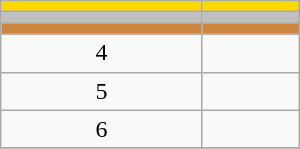<table class="wikitable" style="width:200px;">
<tr style="background:gold;">
<td align=center></td>
<td></td>
</tr>
<tr style="background:silver;">
<td align=center></td>
<td></td>
</tr>
<tr style="background:peru;">
<td align=center></td>
<td></td>
</tr>
<tr>
<td align=center>4</td>
<td></td>
</tr>
<tr>
<td align=center>5</td>
<td></td>
</tr>
<tr>
<td align=center>6</td>
<td></td>
</tr>
<tr>
</tr>
</table>
